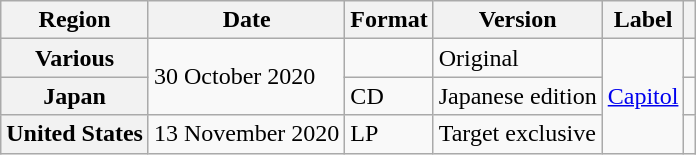<table class="wikitable plainrowheaders">
<tr>
<th scope="col">Region</th>
<th scope="col">Date</th>
<th scope="col">Format</th>
<th scope="col">Version</th>
<th scope="col">Label</th>
<th scope="col"></th>
</tr>
<tr>
<th scope="row">Various</th>
<td rowspan="2">30 October 2020</td>
<td></td>
<td>Original</td>
<td rowspan="3"><a href='#'>Capitol</a></td>
<td></td>
</tr>
<tr>
<th scope="row">Japan</th>
<td>CD</td>
<td>Japanese edition</td>
<td></td>
</tr>
<tr>
<th scope="row">United States</th>
<td>13 November 2020</td>
<td>LP</td>
<td>Target exclusive</td>
<td></td>
</tr>
</table>
